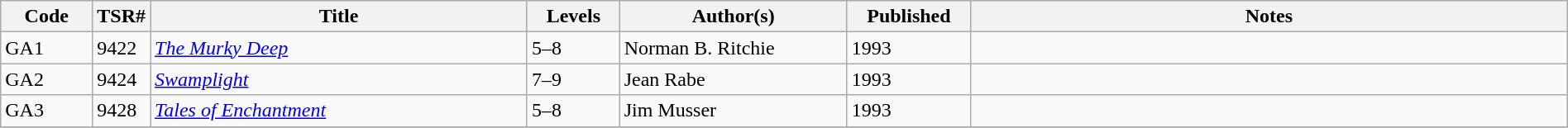<table class="wikitable" style="width: 100%">
<tr>
<th scope="col" style="width: 6%;">Code</th>
<th>TSR#</th>
<th scope="col" style="width: 25%;">Title</th>
<th scope="col" style="width: 6%;">Levels</th>
<th scope="col" style="width: 15%;">Author(s)</th>
<th scope="col" style="width: 8%;">Published</th>
<th scope="col" style="width: 40%;">Notes</th>
</tr>
<tr>
<td>GA1</td>
<td>9422</td>
<td><em><a href='#'>The Murky Deep</a></em></td>
<td>5–8</td>
<td>Norman B. Ritchie</td>
<td>1993</td>
<td> </td>
</tr>
<tr>
<td>GA2</td>
<td>9424</td>
<td><em><a href='#'>Swamplight</a></em></td>
<td>7–9</td>
<td>Jean Rabe</td>
<td>1993</td>
<td> </td>
</tr>
<tr>
<td>GA3</td>
<td>9428</td>
<td><em><a href='#'>Tales of Enchantment</a></em></td>
<td>5–8</td>
<td>Jim Musser</td>
<td>1993</td>
<td> </td>
</tr>
<tr>
</tr>
</table>
